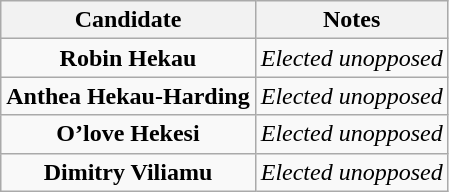<table class="wikitable centre" style="text-align:center;">
<tr>
<th>Candidate</th>
<th>Notes</th>
</tr>
<tr>
<td><strong>Robin Hekau</strong></td>
<td><em>Elected unopposed</em></td>
</tr>
<tr>
<td><strong>Anthea Hekau-Harding</strong></td>
<td><em>Elected unopposed</em></td>
</tr>
<tr>
<td><strong>O’love Hekesi</strong></td>
<td><em>Elected unopposed</em></td>
</tr>
<tr>
<td><strong>Dimitry Viliamu</strong></td>
<td><em>Elected unopposed</em></td>
</tr>
</table>
